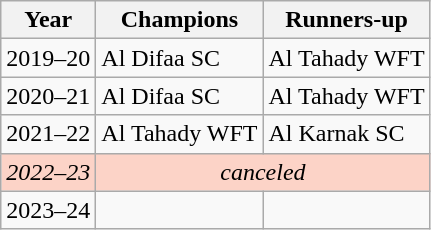<table class="wikitable">
<tr>
<th>Year</th>
<th>Champions</th>
<th>Runners-up</th>
</tr>
<tr>
<td>2019–20</td>
<td>Al Difaa SC</td>
<td>Al Tahady WFT</td>
</tr>
<tr>
<td>2020–21</td>
<td>Al Difaa SC</td>
<td>Al Tahady WFT</td>
</tr>
<tr>
<td>2021–22</td>
<td>Al Tahady WFT</td>
<td>Al Karnak SC</td>
</tr>
<tr bgcolor=#fcd3c7>
<td><em>2022–23</em></td>
<td colspan=2 align=center><em>canceled</em></td>
</tr>
<tr>
<td>2023–24</td>
<td></td>
<td></td>
</tr>
</table>
